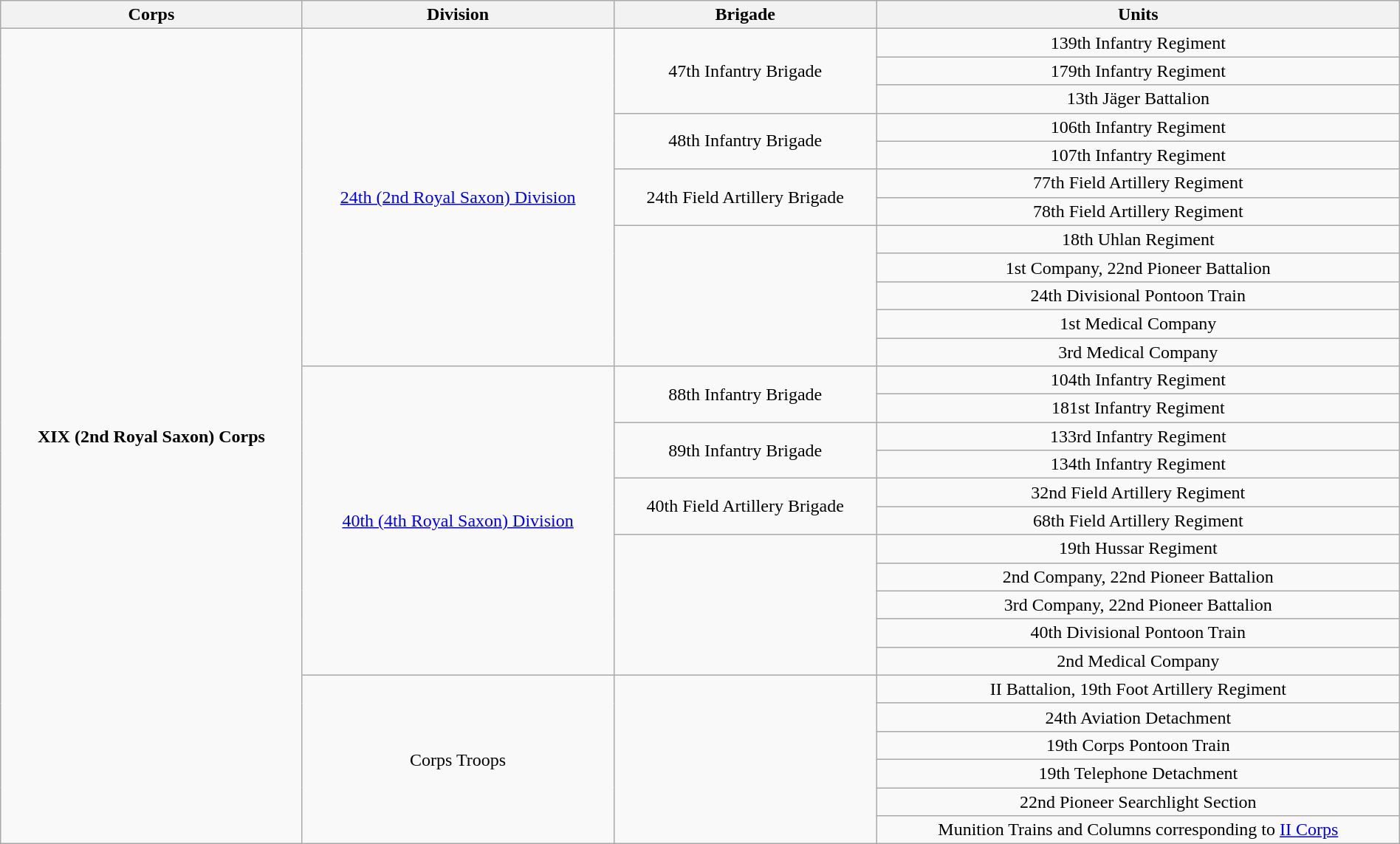<table class="wikitable collapsible collapsed" style="text-align:center; width:100%;">
<tr>
<th>Corps</th>
<th>Division</th>
<th>Brigade</th>
<th>Units</th>
</tr>
<tr>
<td ROWSPAN=29><strong>XIX (2nd Royal Saxon) Corps</strong></td>
<td ROWSPAN=12><a href='#'>24th (2nd Royal Saxon) Division</a></td>
<td ROWSPAN=3>47th Infantry Brigade</td>
<td>139th Infantry Regiment</td>
</tr>
<tr>
<td>179th Infantry Regiment</td>
</tr>
<tr>
<td>13th Jäger Battalion</td>
</tr>
<tr>
<td ROWSPAN=2>48th Infantry Brigade</td>
<td>106th Infantry Regiment</td>
</tr>
<tr>
<td>107th Infantry Regiment</td>
</tr>
<tr>
<td ROWSPAN=2>24th Field Artillery Brigade</td>
<td>77th Field Artillery Regiment</td>
</tr>
<tr>
<td>78th Field Artillery Regiment</td>
</tr>
<tr>
<td ROWSPAN=5></td>
<td>18th Uhlan Regiment</td>
</tr>
<tr>
<td>1st Company, 22nd Pioneer Battalion</td>
</tr>
<tr>
<td>24th Divisional Pontoon Train</td>
</tr>
<tr>
<td>1st Medical Company</td>
</tr>
<tr>
<td>3rd Medical Company</td>
</tr>
<tr>
<td ROWSPAN=11><a href='#'>40th (4th Royal Saxon) Division</a></td>
<td ROWSPAN=2>88th Infantry Brigade</td>
<td>104th Infantry Regiment</td>
</tr>
<tr>
<td>181st Infantry Regiment</td>
</tr>
<tr>
<td ROWSPAN=2>89th Infantry Brigade</td>
<td>133rd Infantry Regiment</td>
</tr>
<tr>
<td>134th Infantry Regiment</td>
</tr>
<tr>
<td ROWSPAN=2>40th Field Artillery Brigade</td>
<td>32nd Field Artillery Regiment</td>
</tr>
<tr>
<td>68th Field Artillery Regiment</td>
</tr>
<tr>
<td ROWSPAN=5></td>
<td>19th Hussar Regiment</td>
</tr>
<tr>
<td>2nd Company, 22nd Pioneer Battalion</td>
</tr>
<tr>
<td>3rd Company, 22nd Pioneer Battalion</td>
</tr>
<tr>
<td>40th Divisional Pontoon Train</td>
</tr>
<tr>
<td>2nd Medical Company</td>
</tr>
<tr>
<td ROWSPAN=6>Corps Troops</td>
<td ROWSPAN=6></td>
<td>II Battalion, 19th Foot Artillery Regiment</td>
</tr>
<tr>
<td>24th Aviation Detachment</td>
</tr>
<tr>
<td>19th Corps Pontoon Train</td>
</tr>
<tr>
<td>19th Telephone Detachment</td>
</tr>
<tr>
<td>22nd Pioneer Searchlight Section</td>
</tr>
<tr>
<td>Munition Trains and Columns corresponding to <a href='#'>II Corps</a></td>
</tr>
</table>
